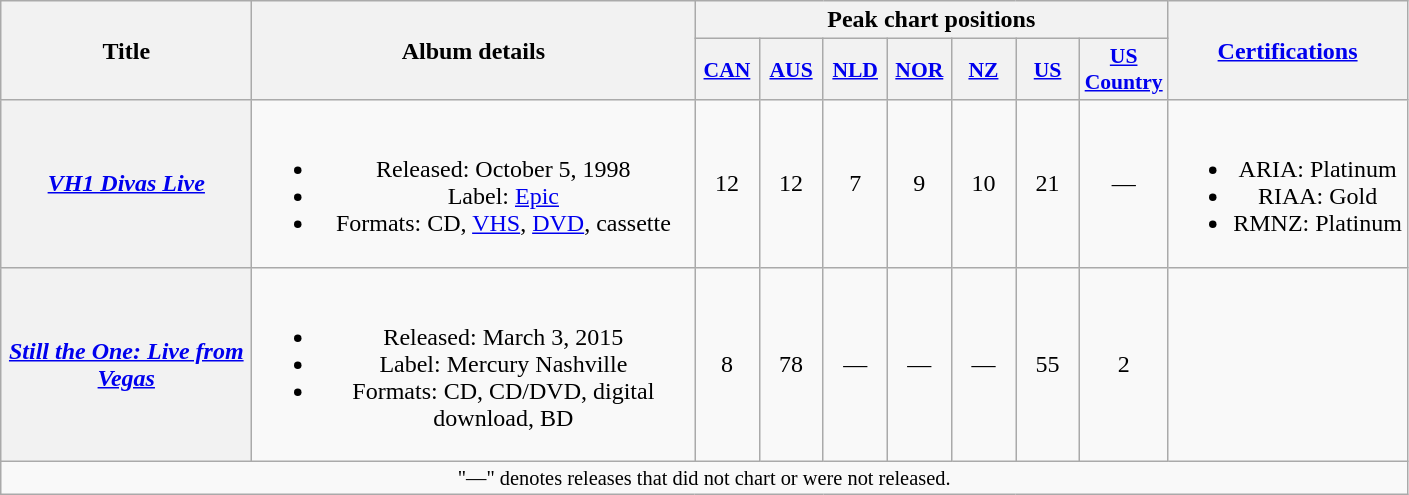<table class="wikitable plainrowheaders" style="text-align:center;">
<tr>
<th scope="col" rowspan="2" style="width:10em;">Title</th>
<th scope="col" rowspan="2" style="width:18em;">Album details</th>
<th scope="col" colspan="7">Peak chart positions</th>
<th scope="col" rowspan="2"><a href='#'>Certifications</a></th>
</tr>
<tr>
<th scope="col" style="width:2.5em;font-size:90%;"><a href='#'>CAN</a><br></th>
<th scope="col" style="width:2.5em;font-size:90%;"><a href='#'>AUS</a><br></th>
<th scope="col" style="width:2.5em;font-size:90%;"><a href='#'>NLD</a><br></th>
<th scope="col" style="width:2.5em;font-size:90%;"><a href='#'>NOR</a><br></th>
<th scope="col" style="width:2.5em;font-size:90%;"><a href='#'>NZ</a><br></th>
<th scope="col" style="width:2.5em;font-size:90%;"><a href='#'>US</a><br></th>
<th scope="col" style="width:2.5em;font-size:90%;"><a href='#'>US<br>Country</a><br></th>
</tr>
<tr>
<th scope="row"><em><a href='#'>VH1 Divas Live</a></em></th>
<td><br><ul><li>Released: October 5, 1998</li><li>Label: <a href='#'>Epic</a></li><li>Formats: CD, <a href='#'>VHS</a>, <a href='#'>DVD</a>, cassette</li></ul></td>
<td>12</td>
<td>12</td>
<td>7</td>
<td>9</td>
<td>10</td>
<td>21</td>
<td>—</td>
<td><br><ul><li>ARIA: Platinum</li><li>RIAA: Gold</li><li>RMNZ: Platinum</li></ul></td>
</tr>
<tr>
<th scope="row"><em><a href='#'>Still the One: Live from Vegas</a></em></th>
<td><br><ul><li>Released: March 3, 2015</li><li>Label: Mercury Nashville</li><li>Formats: CD, CD/DVD, digital download, BD</li></ul></td>
<td>8</td>
<td>78</td>
<td>—</td>
<td>—</td>
<td>—</td>
<td>55</td>
<td>2</td>
<td></td>
</tr>
<tr>
<td colspan="10" style="text-align:center; font-size:85%;">"—" denotes releases that did not chart or were not released.</td>
</tr>
</table>
